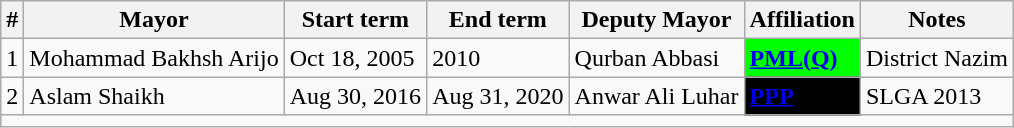<table class="wikitable">
<tr>
<th>#</th>
<th>Mayor</th>
<th>Start term</th>
<th>End term</th>
<th>Deputy Mayor</th>
<th>Affiliation</th>
<th>Notes</th>
</tr>
<tr>
<td>1</td>
<td>Mohammad Bakhsh Arijo</td>
<td>Oct 18, 2005</td>
<td>2010</td>
<td>Qurban Abbasi</td>
<td style = "background:lime;"><strong><a href='#'><span>PML(Q)</span></a></strong></td>
<td>District Nazim</td>
</tr>
<tr>
<td>2</td>
<td>Aslam Shaikh</td>
<td>Aug 30, 2016</td>
<td>Aug 31, 2020</td>
<td>Anwar Ali Luhar</td>
<td style = "background:black;"><strong><a href='#'><span>PPP</span></a></strong></td>
<td>SLGA 2013</td>
</tr>
<tr>
<td colspan="7"></td>
</tr>
</table>
